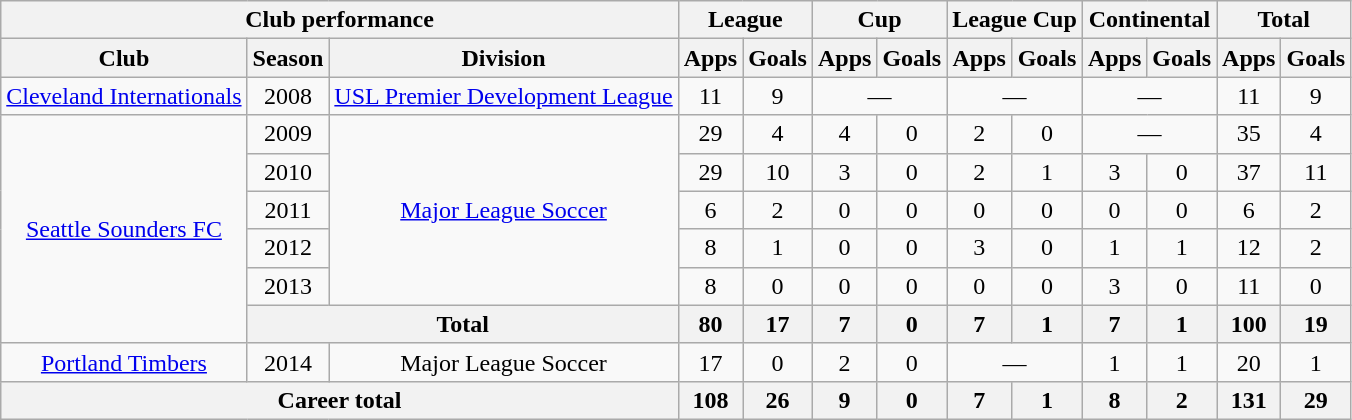<table class="wikitable" style="text-align:center">
<tr>
<th colspan=3>Club performance</th>
<th colspan=2>League</th>
<th colspan=2>Cup</th>
<th colspan=2>League Cup</th>
<th colspan=2>Continental</th>
<th colspan=2>Total</th>
</tr>
<tr>
<th>Club</th>
<th>Season</th>
<th>Division</th>
<th>Apps</th>
<th>Goals</th>
<th>Apps</th>
<th>Goals</th>
<th>Apps</th>
<th>Goals</th>
<th>Apps</th>
<th>Goals</th>
<th>Apps</th>
<th>Goals</th>
</tr>
<tr>
<td><a href='#'>Cleveland Internationals</a></td>
<td>2008</td>
<td><a href='#'>USL Premier Development League</a></td>
<td>11</td>
<td>9</td>
<td colspan="2">—</td>
<td colspan="2">—</td>
<td colspan="2">—</td>
<td>11</td>
<td>9</td>
</tr>
<tr>
<td rowspan="6"><a href='#'>Seattle Sounders FC</a></td>
<td>2009</td>
<td rowspan="5"><a href='#'>Major League Soccer</a></td>
<td>29</td>
<td>4</td>
<td>4</td>
<td>0</td>
<td>2</td>
<td>0</td>
<td colspan="2">—</td>
<td>35</td>
<td>4</td>
</tr>
<tr>
<td>2010</td>
<td>29</td>
<td>10</td>
<td>3</td>
<td>0</td>
<td>2</td>
<td>1</td>
<td>3</td>
<td>0</td>
<td>37</td>
<td>11</td>
</tr>
<tr>
<td>2011</td>
<td>6</td>
<td>2</td>
<td>0</td>
<td>0</td>
<td>0</td>
<td>0</td>
<td>0</td>
<td>0</td>
<td>6</td>
<td>2</td>
</tr>
<tr>
<td>2012</td>
<td>8</td>
<td>1</td>
<td>0</td>
<td>0</td>
<td>3</td>
<td>0</td>
<td>1</td>
<td>1</td>
<td>12</td>
<td>2</td>
</tr>
<tr>
<td>2013</td>
<td>8</td>
<td>0</td>
<td>0</td>
<td>0</td>
<td>0</td>
<td>0</td>
<td>3</td>
<td>0</td>
<td>11</td>
<td>0</td>
</tr>
<tr>
<th colspan="2">Total</th>
<th>80</th>
<th>17</th>
<th>7</th>
<th>0</th>
<th>7</th>
<th>1</th>
<th>7</th>
<th>1</th>
<th>100</th>
<th>19</th>
</tr>
<tr>
<td><a href='#'>Portland Timbers</a></td>
<td>2014</td>
<td>Major League Soccer</td>
<td>17</td>
<td>0</td>
<td>2</td>
<td>0</td>
<td colspan="2">—</td>
<td>1</td>
<td>1</td>
<td>20</td>
<td>1</td>
</tr>
<tr>
<th colspan=3>Career total</th>
<th>108</th>
<th>26</th>
<th>9</th>
<th>0</th>
<th>7</th>
<th>1</th>
<th>8</th>
<th>2</th>
<th>131</th>
<th>29</th>
</tr>
</table>
